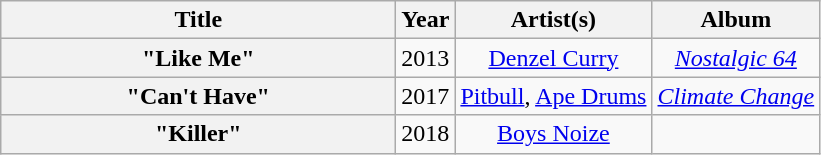<table class="wikitable plainrowheaders" style="text-align:center;">
<tr>
<th scope="col" style="width:16em;">Title</th>
<th scope="col">Year</th>
<th scope="col">Artist(s)</th>
<th scope="col">Album</th>
</tr>
<tr>
<th scope="row">"Like Me"</th>
<td>2013</td>
<td><a href='#'>Denzel Curry</a></td>
<td><em><a href='#'>Nostalgic 64</a></em></td>
</tr>
<tr>
<th scope="row">"Can't Have"</th>
<td>2017</td>
<td><a href='#'>Pitbull</a>, <a href='#'>Ape Drums</a></td>
<td><em><a href='#'>Climate Change</a></em></td>
</tr>
<tr>
<th scope="row">"Killer"</th>
<td>2018</td>
<td><a href='#'>Boys Noize</a></td>
<td></td>
</tr>
</table>
